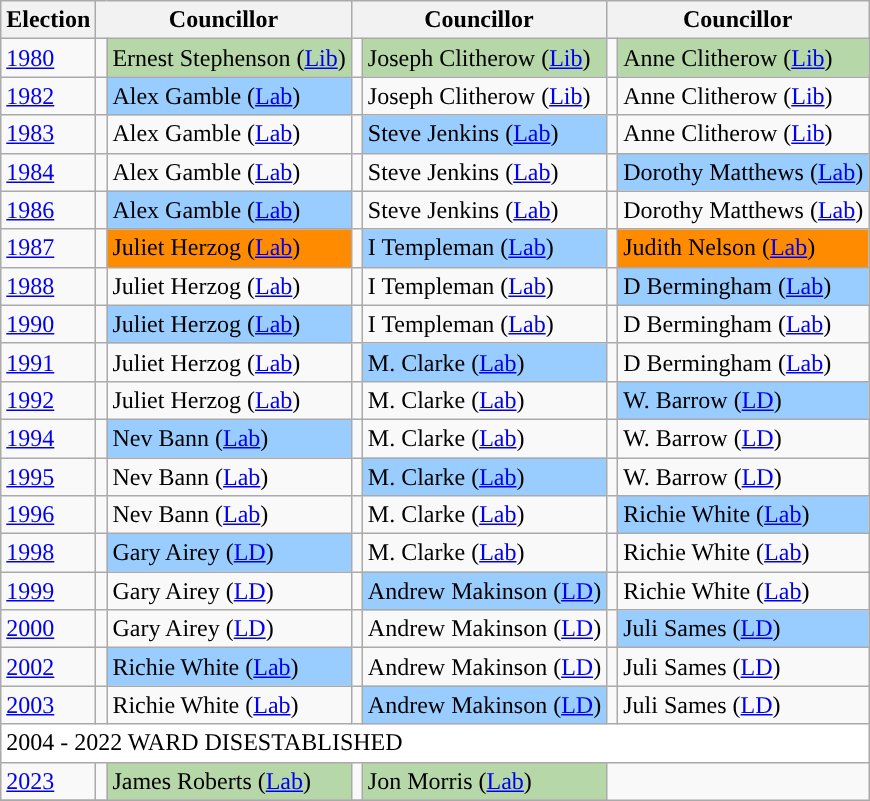<table class="wikitable">
<tr>
<th>Election</th>
<th colspan="2">Councillor</th>
<th colspan="2">Councillor</th>
<th colspan="2">Councillor</th>
</tr>
<tr>
<td><a href='#'>1980</a></td>
<td style="background-color: "></td>
<td bgcolor="#B6D7A8">Ernest Stephenson (<a href='#'>Lib</a>)</td>
<td style="background-color: "></td>
<td bgcolor="#B6D7A8">Joseph Clitherow (<a href='#'>Lib</a>)</td>
<td style="background-color: "></td>
<td bgcolor="#B6D7A8">Anne Clitherow (<a href='#'>Lib</a>)</td>
</tr>
<tr>
<td><a href='#'>1982</a></td>
<td style="background-color: "></td>
<td bgcolor="#99CCFF">Alex Gamble (<a href='#'>Lab</a>)</td>
<td style="background-color: "></td>
<td>Joseph Clitherow (<a href='#'>Lib</a>)</td>
<td style="background-color: "></td>
<td>Anne Clitherow (<a href='#'>Lib</a>)</td>
</tr>
<tr>
<td><a href='#'>1983</a></td>
<td style="background-color: "></td>
<td>Alex Gamble (<a href='#'>Lab</a>)</td>
<td style="background-color: "></td>
<td bgcolor="#99CCFF">Steve Jenkins (<a href='#'>Lab</a>)</td>
<td style="background-color: "></td>
<td>Anne Clitherow (<a href='#'>Lib</a>)</td>
</tr>
<tr>
<td><a href='#'>1984</a></td>
<td style="background-color: "></td>
<td>Alex Gamble (<a href='#'>Lab</a>)</td>
<td style="background-color: "></td>
<td>Steve Jenkins (<a href='#'>Lab</a>)</td>
<td style="background-color: "></td>
<td bgcolor="#99CCFF">Dorothy Matthews (<a href='#'>Lab</a>)</td>
</tr>
<tr>
<td><a href='#'>1986</a></td>
<td style="background-color: "></td>
<td bgcolor="#99CCFF">Alex Gamble (<a href='#'>Lab</a>)</td>
<td style="background-color: "></td>
<td>Steve Jenkins (<a href='#'>Lab</a>)</td>
<td style="background-color: "></td>
<td>Dorothy Matthews (<a href='#'>Lab</a>)</td>
</tr>
<tr>
<td><a href='#'>1987</a></td>
<td style="background-color: "></td>
<td bgcolor="#FF8C00">Juliet Herzog (<a href='#'>Lab</a>)</td>
<td style="background-color: "></td>
<td bgcolor="#99CCFF">I Templeman (<a href='#'>Lab</a>)</td>
<td style="background-color: "></td>
<td bgcolor="#FF8C00">Judith Nelson (<a href='#'>Lab</a>)</td>
</tr>
<tr>
<td><a href='#'>1988</a></td>
<td style="background-color: "></td>
<td>Juliet Herzog (<a href='#'>Lab</a>)</td>
<td style="background-color: "></td>
<td>I Templeman (<a href='#'>Lab</a>)</td>
<td style="background-color: "></td>
<td bgcolor="#99CCFF">D Bermingham (<a href='#'>Lab</a>)</td>
</tr>
<tr>
<td><a href='#'>1990</a></td>
<td style="background-color: "></td>
<td bgcolor="#99CCFF">Juliet Herzog (<a href='#'>Lab</a>)</td>
<td style="background-color: "></td>
<td>I Templeman (<a href='#'>Lab</a>)</td>
<td style="background-color: "></td>
<td>D Bermingham (<a href='#'>Lab</a>)</td>
</tr>
<tr>
<td><a href='#'>1991</a></td>
<td style="background-color: "></td>
<td>Juliet Herzog (<a href='#'>Lab</a>)</td>
<td style="background-color: "></td>
<td bgcolor="#99CCFF">M. Clarke (<a href='#'>Lab</a>)</td>
<td style="background-color: "></td>
<td>D Bermingham (<a href='#'>Lab</a>)</td>
</tr>
<tr>
<td><a href='#'>1992</a></td>
<td style="background-color: "></td>
<td>Juliet Herzog (<a href='#'>Lab</a>)</td>
<td style="background-color: "></td>
<td>M. Clarke (<a href='#'>Lab</a>)</td>
<td style="background-color: "></td>
<td bgcolor="#99CCFF">W. Barrow (<a href='#'>LD</a>)</td>
</tr>
<tr>
<td><a href='#'>1994</a></td>
<td style="background-color: "></td>
<td bgcolor="#99CCFF">Nev Bann (<a href='#'>Lab</a>)</td>
<td style="background-color: "></td>
<td>M. Clarke (<a href='#'>Lab</a>)</td>
<td style="background-color: "></td>
<td>W. Barrow (<a href='#'>LD</a>)</td>
</tr>
<tr>
<td><a href='#'>1995</a></td>
<td style="background-color: "></td>
<td>Nev Bann (<a href='#'>Lab</a>)</td>
<td style="background-color: "></td>
<td bgcolor="#99CCFF">M. Clarke (<a href='#'>Lab</a>)</td>
<td style="background-color: "></td>
<td>W. Barrow (<a href='#'>LD</a>)</td>
</tr>
<tr>
<td><a href='#'>1996</a></td>
<td style="background-color: "></td>
<td>Nev Bann (<a href='#'>Lab</a>)</td>
<td style="background-color: "></td>
<td>M. Clarke (<a href='#'>Lab</a>)</td>
<td style="background-color: "></td>
<td bgcolor="#99CCFF">Richie White (<a href='#'>Lab</a>)</td>
</tr>
<tr>
<td><a href='#'>1998</a></td>
<td style="background-color: "></td>
<td bgcolor="#99CCFF">Gary Airey (<a href='#'>LD</a>)</td>
<td style="background-color: "></td>
<td>M. Clarke (<a href='#'>Lab</a>)</td>
<td style="background-color: "></td>
<td>Richie White (<a href='#'>Lab</a>)</td>
</tr>
<tr>
<td><a href='#'>1999</a></td>
<td style="background-color: "></td>
<td>Gary Airey (<a href='#'>LD</a>)</td>
<td style="background-color: "></td>
<td bgcolor="#99CCFF">Andrew Makinson (<a href='#'>LD</a>)</td>
<td style="background-color: "></td>
<td>Richie White (<a href='#'>Lab</a>)</td>
</tr>
<tr>
<td><a href='#'>2000</a></td>
<td style="background-color: "></td>
<td>Gary Airey (<a href='#'>LD</a>)</td>
<td style="background-color: "></td>
<td>Andrew Makinson (<a href='#'>LD</a>)</td>
<td style="background-color: "></td>
<td bgcolor="#99CCFF">Juli Sames (<a href='#'>LD</a>)</td>
</tr>
<tr>
<td><a href='#'>2002</a></td>
<td style="background-color: "></td>
<td bgcolor="#99CCFF">Richie White (<a href='#'>Lab</a>)</td>
<td style="background-color: "></td>
<td>Andrew Makinson (<a href='#'>LD</a>)</td>
<td style="background-color: "></td>
<td>Juli Sames (<a href='#'>LD</a>)</td>
</tr>
<tr>
<td><a href='#'>2003</a></td>
<td style="background-color: "></td>
<td>Richie White (<a href='#'>Lab</a>)</td>
<td style="background-color: "></td>
<td bgcolor="#99CCFF">Andrew Makinson (<a href='#'>LD</a>)</td>
<td style="background-color: "></td>
<td>Juli Sames (<a href='#'>LD</a>)</td>
</tr>
<tr>
<td colspan="8" bgcolor="#FFF"><div>2004 - 2022 WARD DISESTABLISHED</div></td>
</tr>
<tr>
<td><a href='#'>2023</a></td>
<td style="background-color: "></td>
<td bgcolor="#B6D7A8">James Roberts (<a href='#'>Lab</a>)</td>
<td style="background-color: "></td>
<td bgcolor="#B6D7A8">Jon Morris (<a href='#'>Lab</a>)</td>
</tr>
<tr>
</tr>
</table>
